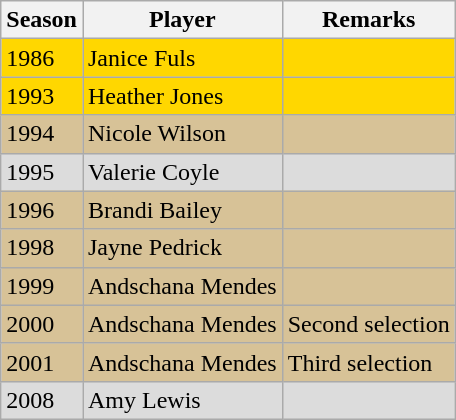<table class="wikitable">
<tr>
<th width=>Season</th>
<th width=>Player</th>
<th width=>Remarks</th>
</tr>
<tr align="left"  style="background: #FFD700;">
<td>1986</td>
<td>Janice Fuls</td>
<td></td>
</tr>
<tr align="left"  style="background: #FFD700;">
<td>1993</td>
<td>Heather Jones</td>
<td></td>
</tr>
<tr align="left"  style="background: #d7c297;">
<td>1994</td>
<td>Nicole Wilson</td>
<td></td>
</tr>
<tr align="left"  style="background: #dcdcdc;">
<td>1995</td>
<td>Valerie Coyle</td>
<td></td>
</tr>
<tr align="left"  style="background: #d7c297;">
<td>1996</td>
<td>Brandi Bailey</td>
<td></td>
</tr>
<tr align="left"  style="background: #d7c297;">
<td>1998</td>
<td>Jayne Pedrick</td>
<td></td>
</tr>
<tr align="left"  style="background: #d7c297;">
<td>1999</td>
<td>Andschana Mendes</td>
<td></td>
</tr>
<tr align="left"  style="background: #d7c297;">
<td>2000</td>
<td>Andschana Mendes</td>
<td>Second selection</td>
</tr>
<tr align="left"  style="background: #d7c297;">
<td>2001</td>
<td>Andschana Mendes</td>
<td>Third selection</td>
</tr>
<tr align="left"  style="background: #dcdcdc;">
<td>2008</td>
<td>Amy Lewis</td>
<td></td>
</tr>
</table>
